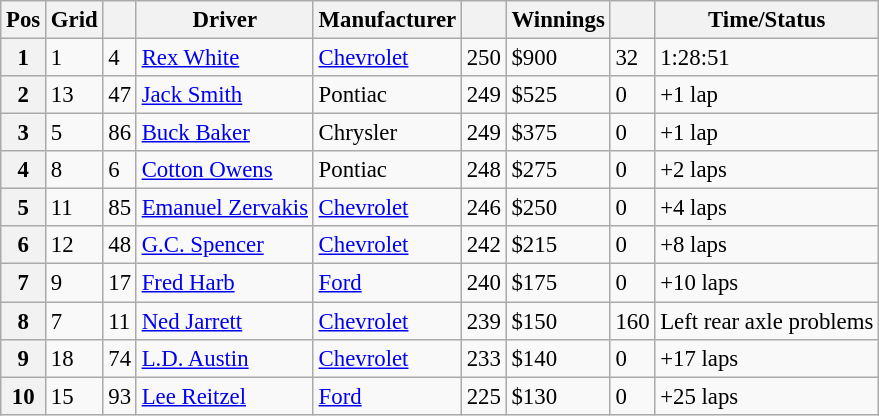<table class="sortable wikitable" style="font-size:95%">
<tr>
<th>Pos</th>
<th>Grid</th>
<th></th>
<th>Driver</th>
<th>Manufacturer</th>
<th></th>
<th>Winnings</th>
<th></th>
<th>Time/Status</th>
</tr>
<tr>
<th>1</th>
<td>1</td>
<td>4</td>
<td><a href='#'>Rex White</a></td>
<td><a href='#'>Chevrolet</a></td>
<td>250</td>
<td>$900</td>
<td>32</td>
<td>1:28:51</td>
</tr>
<tr>
<th>2</th>
<td>13</td>
<td>47</td>
<td><a href='#'>Jack Smith</a></td>
<td>Pontiac</td>
<td>249</td>
<td>$525</td>
<td>0</td>
<td>+1 lap</td>
</tr>
<tr>
<th>3</th>
<td>5</td>
<td>86</td>
<td><a href='#'>Buck Baker</a></td>
<td>Chrysler</td>
<td>249</td>
<td>$375</td>
<td>0</td>
<td>+1 lap</td>
</tr>
<tr>
<th>4</th>
<td>8</td>
<td>6</td>
<td><a href='#'>Cotton Owens</a></td>
<td>Pontiac</td>
<td>248</td>
<td>$275</td>
<td>0</td>
<td>+2 laps</td>
</tr>
<tr>
<th>5</th>
<td>11</td>
<td>85</td>
<td><a href='#'>Emanuel Zervakis</a></td>
<td><a href='#'>Chevrolet</a></td>
<td>246</td>
<td>$250</td>
<td>0</td>
<td>+4 laps</td>
</tr>
<tr>
<th>6</th>
<td>12</td>
<td>48</td>
<td><a href='#'>G.C. Spencer</a></td>
<td><a href='#'>Chevrolet</a></td>
<td>242</td>
<td>$215</td>
<td>0</td>
<td>+8 laps</td>
</tr>
<tr>
<th>7</th>
<td>9</td>
<td>17</td>
<td><a href='#'>Fred Harb</a></td>
<td><a href='#'>Ford</a></td>
<td>240</td>
<td>$175</td>
<td>0</td>
<td>+10 laps</td>
</tr>
<tr>
<th>8</th>
<td>7</td>
<td>11</td>
<td><a href='#'>Ned Jarrett</a></td>
<td><a href='#'>Chevrolet</a></td>
<td>239</td>
<td>$150</td>
<td>160</td>
<td>Left rear axle problems</td>
</tr>
<tr>
<th>9</th>
<td>18</td>
<td>74</td>
<td><a href='#'>L.D. Austin</a></td>
<td><a href='#'>Chevrolet</a></td>
<td>233</td>
<td>$140</td>
<td>0</td>
<td>+17 laps</td>
</tr>
<tr>
<th>10</th>
<td>15</td>
<td>93</td>
<td><a href='#'>Lee Reitzel</a></td>
<td><a href='#'>Ford</a></td>
<td>225</td>
<td>$130</td>
<td>0</td>
<td>+25 laps</td>
</tr>
</table>
